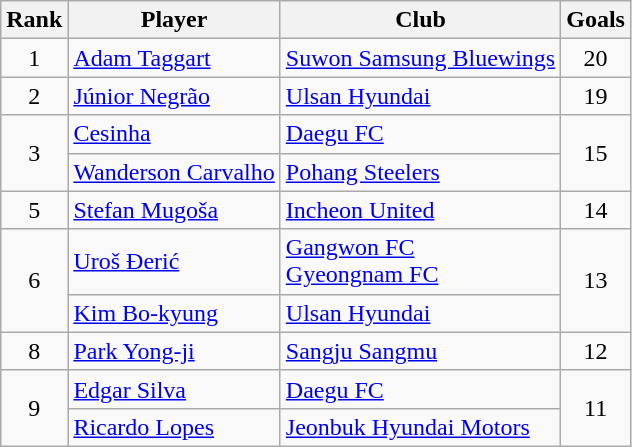<table class=wikitable>
<tr>
<th>Rank</th>
<th>Player</th>
<th>Club</th>
<th>Goals</th>
</tr>
<tr>
<td align="center">1</td>
<td> <a href='#'>Adam Taggart</a></td>
<td><a href='#'>Suwon Samsung Bluewings</a></td>
<td align=center>20</td>
</tr>
<tr>
<td align="center">2</td>
<td> <a href='#'>Júnior Negrão</a></td>
<td><a href='#'>Ulsan Hyundai</a></td>
<td align=center>19</td>
</tr>
<tr>
<td align="center" rowspan=2>3</td>
<td> <a href='#'>Cesinha</a></td>
<td><a href='#'>Daegu FC</a></td>
<td align=center rowspan=2>15</td>
</tr>
<tr>
<td> <a href='#'>Wanderson Carvalho</a></td>
<td><a href='#'>Pohang Steelers</a></td>
</tr>
<tr>
<td align="center">5</td>
<td> <a href='#'>Stefan Mugoša</a></td>
<td><a href='#'>Incheon United</a></td>
<td align=center>14</td>
</tr>
<tr>
<td align="center" rowspan=2>6</td>
<td> <a href='#'>Uroš Đerić</a></td>
<td><a href='#'>Gangwon FC</a><br><a href='#'>Gyeongnam FC</a></td>
<td align=center rowspan=2>13</td>
</tr>
<tr>
<td> <a href='#'>Kim Bo-kyung</a></td>
<td><a href='#'>Ulsan Hyundai</a></td>
</tr>
<tr>
<td align="center">8</td>
<td> <a href='#'>Park Yong-ji</a></td>
<td><a href='#'>Sangju Sangmu</a></td>
<td align=center>12</td>
</tr>
<tr>
<td align="center" rowspan=2>9</td>
<td> <a href='#'>Edgar Silva</a></td>
<td><a href='#'>Daegu FC</a></td>
<td align=center rowspan=2>11</td>
</tr>
<tr>
<td> <a href='#'>Ricardo Lopes</a></td>
<td><a href='#'>Jeonbuk Hyundai Motors</a></td>
</tr>
</table>
